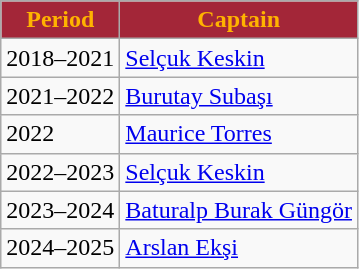<table class="wikitable">
<tr>
<th style="color:#FFB300; background:#A32638;">Period</th>
<th style="color:#FFB300; background:#A32638;">Captain</th>
</tr>
<tr>
<td>2018–2021</td>
<td> <a href='#'>Selçuk Keskin</a></td>
</tr>
<tr>
<td>2021–2022</td>
<td> <a href='#'>Burutay Subaşı</a></td>
</tr>
<tr>
<td>2022</td>
<td> <a href='#'>Maurice Torres</a></td>
</tr>
<tr>
<td>2022–2023</td>
<td> <a href='#'>Selçuk Keskin</a></td>
</tr>
<tr>
<td>2023–2024</td>
<td> <a href='#'>Baturalp Burak Güngör</a></td>
</tr>
<tr>
<td>2024–2025</td>
<td> <a href='#'>Arslan Ekşi</a></td>
</tr>
</table>
